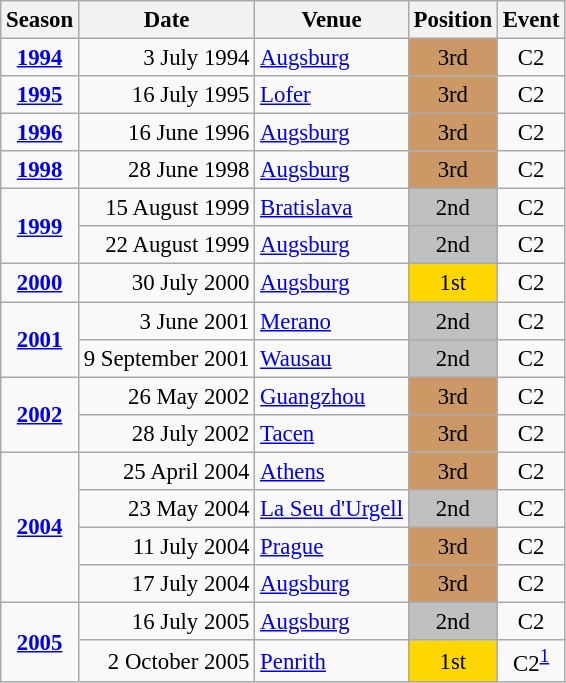<table class="wikitable" style="text-align:center; font-size:95%;">
<tr>
<th>Season</th>
<th>Date</th>
<th>Venue</th>
<th>Position</th>
<th>Event</th>
</tr>
<tr>
<td><strong><a href='#'>1994</a></strong></td>
<td align=right>3 July 1994</td>
<td align=left><a href='#'>Augsburg</a></td>
<td bgcolor=cc9966>3rd</td>
<td>C2</td>
</tr>
<tr>
<td><strong><a href='#'>1995</a></strong></td>
<td align=right>16 July 1995</td>
<td align=left><a href='#'>Lofer</a></td>
<td bgcolor=cc9966>3rd</td>
<td>C2</td>
</tr>
<tr>
<td><strong><a href='#'>1996</a></strong></td>
<td align=right>16 June 1996</td>
<td align=left><a href='#'>Augsburg</a></td>
<td bgcolor=cc9966>3rd</td>
<td>C2</td>
</tr>
<tr>
<td><strong><a href='#'>1998</a></strong></td>
<td align=right>28 June 1998</td>
<td align=left><a href='#'>Augsburg</a></td>
<td bgcolor=cc9966>3rd</td>
<td>C2</td>
</tr>
<tr>
<td rowspan=2><strong><a href='#'>1999</a></strong></td>
<td align=right>15 August 1999</td>
<td align=left><a href='#'>Bratislava</a></td>
<td bgcolor=silver>2nd</td>
<td>C2</td>
</tr>
<tr>
<td align=right>22 August 1999</td>
<td align=left><a href='#'>Augsburg</a></td>
<td bgcolor=silver>2nd</td>
<td>C2</td>
</tr>
<tr>
<td><strong><a href='#'>2000</a></strong></td>
<td align=right>30 July 2000</td>
<td align=left><a href='#'>Augsburg</a></td>
<td bgcolor=gold>1st</td>
<td>C2</td>
</tr>
<tr>
<td rowspan=2><strong><a href='#'>2001</a></strong></td>
<td align=right>3 June 2001</td>
<td align=left><a href='#'>Merano</a></td>
<td bgcolor=silver>2nd</td>
<td>C2</td>
</tr>
<tr>
<td align=right>9 September 2001</td>
<td align=left><a href='#'>Wausau</a></td>
<td bgcolor=silver>2nd</td>
<td>C2</td>
</tr>
<tr>
<td rowspan=2><strong><a href='#'>2002</a></strong></td>
<td align=right>26 May 2002</td>
<td align=left><a href='#'>Guangzhou</a></td>
<td bgcolor=cc9966>3rd</td>
<td>C2</td>
</tr>
<tr>
<td align=right>28 July 2002</td>
<td align=left><a href='#'>Tacen</a></td>
<td bgcolor=cc9966>3rd</td>
<td>C2</td>
</tr>
<tr>
<td rowspan=4><strong><a href='#'>2004</a></strong></td>
<td align=right>25 April 2004</td>
<td align=left><a href='#'>Athens</a></td>
<td bgcolor=cc9966>3rd</td>
<td>C2</td>
</tr>
<tr>
<td align=right>23 May 2004</td>
<td align=left><a href='#'>La Seu d'Urgell</a></td>
<td bgcolor=silver>2nd</td>
<td>C2</td>
</tr>
<tr>
<td align=right>11 July 2004</td>
<td align=left><a href='#'>Prague</a></td>
<td bgcolor=cc9966>3rd</td>
<td>C2</td>
</tr>
<tr>
<td align=right>17 July 2004</td>
<td align=left><a href='#'>Augsburg</a></td>
<td bgcolor=cc9966>3rd</td>
<td>C2</td>
</tr>
<tr>
<td rowspan=2><strong><a href='#'>2005</a></strong></td>
<td align=right>16 July 2005</td>
<td align=left><a href='#'>Augsburg</a></td>
<td bgcolor=silver>2nd</td>
<td>C2</td>
</tr>
<tr>
<td align=right>2 October 2005</td>
<td align=left><a href='#'>Penrith</a></td>
<td bgcolor=gold>1st</td>
<td>C2<sup><a href='#'>1</a></sup></td>
</tr>
</table>
